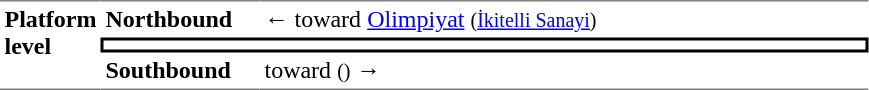<table cellpadding="3" cellspacing="0" border="0">
<tr>
<td rowspan="3" width="50" style="border-top-color: gray; border-bottom-color: gray; border-top-width: 1px; border-bottom-width: 1px; border-top-style: solid; border-bottom-style: solid;" valign="top"><strong>Platform level</strong></td>
<td width="100" style="border-top-color: gray; border-top-width: 1px; border-top-style: solid;"><strong>Northbound</strong></td>
<td width="400" style="border-top-color: gray; border-top-width: 1px; border-top-style: solid;">←  toward <a href='#'>Olimpiyat</a> <small>(<a href='#'>İkitelli Sanayi</a>)</small></td>
</tr>
<tr>
<td colspan="2" style="border: 2px solid black; border-image: none; text-align: center;"></td>
</tr>
<tr>
<td style="border-bottom-color: gray; border-bottom-width: 1px; border-bottom-style: solid;"><strong>Southbound</strong></td>
<td style="border-bottom-color: gray; border-bottom-width: 1px; border-bottom-style: solid;"> toward  <small>()</small> →</td>
</tr>
</table>
